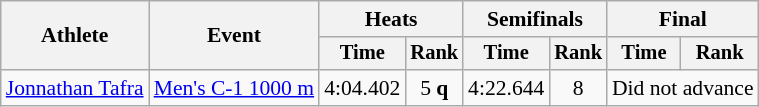<table class="wikitable" style="font-size:90%">
<tr>
<th rowspan=2>Athlete</th>
<th rowspan=2>Event</th>
<th colspan=2>Heats</th>
<th colspan=2>Semifinals</th>
<th colspan=2>Final</th>
</tr>
<tr style="font-size:95%">
<th>Time</th>
<th>Rank</th>
<th>Time</th>
<th>Rank</th>
<th>Time</th>
<th>Rank</th>
</tr>
<tr align=center>
<td align=left><a href='#'>Jonnathan Tafra</a></td>
<td align=left><a href='#'>Men's C-1 1000 m</a></td>
<td>4:04.402</td>
<td>5 <strong>q</strong></td>
<td>4:22.644</td>
<td>8</td>
<td colspan=2>Did not advance</td>
</tr>
</table>
